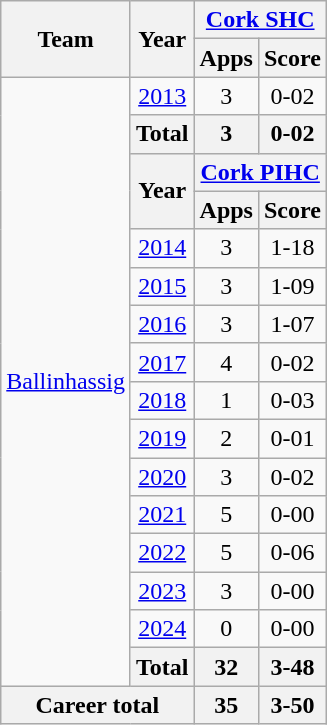<table class="wikitable" style="text-align:center">
<tr>
<th rowspan="2">Team</th>
<th rowspan="2">Year</th>
<th colspan="2"><a href='#'>Cork SHC</a></th>
</tr>
<tr>
<th>Apps</th>
<th>Score</th>
</tr>
<tr>
<td rowspan="16"><a href='#'>Ballinhassig</a></td>
<td><a href='#'>2013</a></td>
<td>3</td>
<td>0-02</td>
</tr>
<tr>
<th>Total</th>
<th>3</th>
<th>0-02</th>
</tr>
<tr>
<th rowspan=2>Year</th>
<th colspan=2><a href='#'>Cork PIHC</a></th>
</tr>
<tr>
<th>Apps</th>
<th>Score</th>
</tr>
<tr>
<td><a href='#'>2014</a></td>
<td>3</td>
<td>1-18</td>
</tr>
<tr>
<td><a href='#'>2015</a></td>
<td>3</td>
<td>1-09</td>
</tr>
<tr>
<td><a href='#'>2016</a></td>
<td>3</td>
<td>1-07</td>
</tr>
<tr>
<td><a href='#'>2017</a></td>
<td>4</td>
<td>0-02</td>
</tr>
<tr>
<td><a href='#'>2018</a></td>
<td>1</td>
<td>0-03</td>
</tr>
<tr>
<td><a href='#'>2019</a></td>
<td>2</td>
<td>0-01</td>
</tr>
<tr>
<td><a href='#'>2020</a></td>
<td>3</td>
<td>0-02</td>
</tr>
<tr>
<td><a href='#'>2021</a></td>
<td>5</td>
<td>0-00</td>
</tr>
<tr>
<td><a href='#'>2022</a></td>
<td>5</td>
<td>0-06</td>
</tr>
<tr>
<td><a href='#'>2023</a></td>
<td>3</td>
<td>0-00</td>
</tr>
<tr>
<td><a href='#'>2024</a></td>
<td>0</td>
<td>0-00</td>
</tr>
<tr>
<th>Total</th>
<th>32</th>
<th>3-48</th>
</tr>
<tr>
<th colspan="2">Career total</th>
<th>35</th>
<th>3-50</th>
</tr>
</table>
